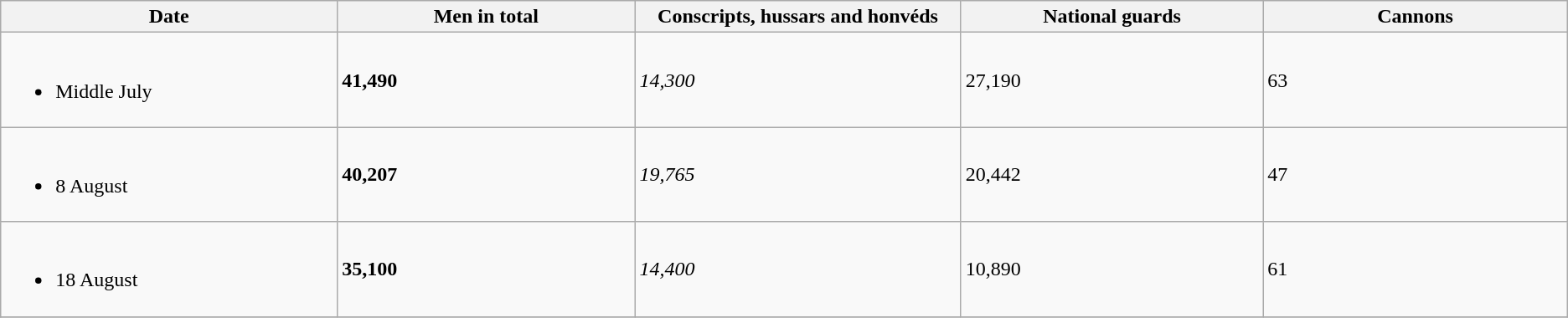<table class="wikitable">
<tr>
<th width=5%>Date</th>
<th width=5%>Men in total</th>
<th width=5%>Conscripts, hussars and honvéds</th>
<th width=5%>National guards</th>
<th width=5%>Cannons</th>
</tr>
<tr>
<td><br><ul><li>Middle July</li></ul></td>
<td><strong>41,490</strong></td>
<td><em>14,300</em></td>
<td>27,190</td>
<td>63</td>
</tr>
<tr>
<td><br><ul><li>8 August</li></ul></td>
<td><strong>40,207</strong></td>
<td><em>19,765</em></td>
<td>20,442</td>
<td>47</td>
</tr>
<tr>
<td><br><ul><li>18 August</li></ul></td>
<td><strong>35,100</strong></td>
<td><em>14,400</em></td>
<td>10,890</td>
<td>61</td>
</tr>
<tr>
</tr>
</table>
